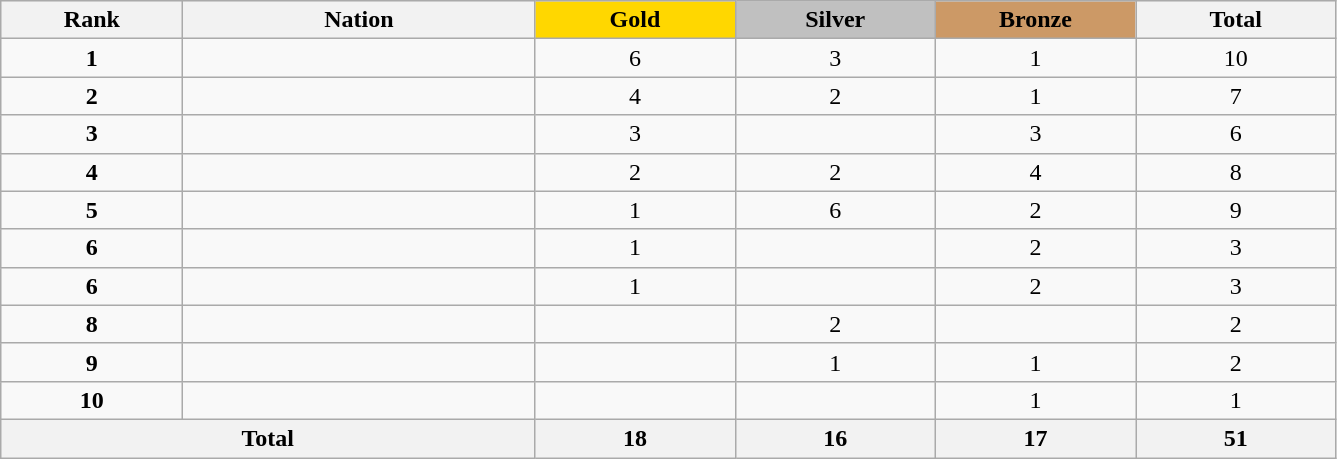<table class="wikitable collapsible autocollapse plainrowheaders" width=70.5% style="text-align:center;">
<tr style="background-color:#EDEDED;">
<th width=100px class="hintergrundfarbe5">Rank</th>
<th width=200px class="hintergrundfarbe6">Nation</th>
<th style="background:    gold; width:15%">Gold</th>
<th style="background:  silver; width:15%">Silver</th>
<th style="background: #CC9966; width:15%">Bronze</th>
<th class="hintergrundfarbe6" style="width:15%">Total</th>
</tr>
<tr>
<td><strong>1</strong></td>
<td align=left></td>
<td>6</td>
<td>3</td>
<td>1</td>
<td>10</td>
</tr>
<tr>
<td><strong>2</strong></td>
<td align=left></td>
<td>4</td>
<td>2</td>
<td>1</td>
<td>7</td>
</tr>
<tr>
<td><strong>3</strong></td>
<td align=left></td>
<td>3</td>
<td></td>
<td>3</td>
<td>6</td>
</tr>
<tr>
<td><strong>4</strong></td>
<td align=left></td>
<td>2</td>
<td>2</td>
<td>4</td>
<td>8</td>
</tr>
<tr>
<td><strong>5</strong></td>
<td align=left></td>
<td>1</td>
<td>6</td>
<td>2</td>
<td>9</td>
</tr>
<tr>
<td><strong>6</strong></td>
<td align=left></td>
<td>1</td>
<td></td>
<td>2</td>
<td>3</td>
</tr>
<tr>
<td><strong>6</strong></td>
<td align=left></td>
<td>1</td>
<td></td>
<td>2</td>
<td>3</td>
</tr>
<tr>
<td><strong>8</strong></td>
<td align=left></td>
<td></td>
<td>2</td>
<td></td>
<td>2</td>
</tr>
<tr>
<td><strong>9</strong></td>
<td align=left></td>
<td></td>
<td>1</td>
<td>1</td>
<td>2</td>
</tr>
<tr>
<td><strong>10</strong></td>
<td align=left></td>
<td></td>
<td></td>
<td>1</td>
<td>1</td>
</tr>
<tr>
<th colspan=2>Total</th>
<th>18</th>
<th>16</th>
<th>17</th>
<th>51</th>
</tr>
</table>
